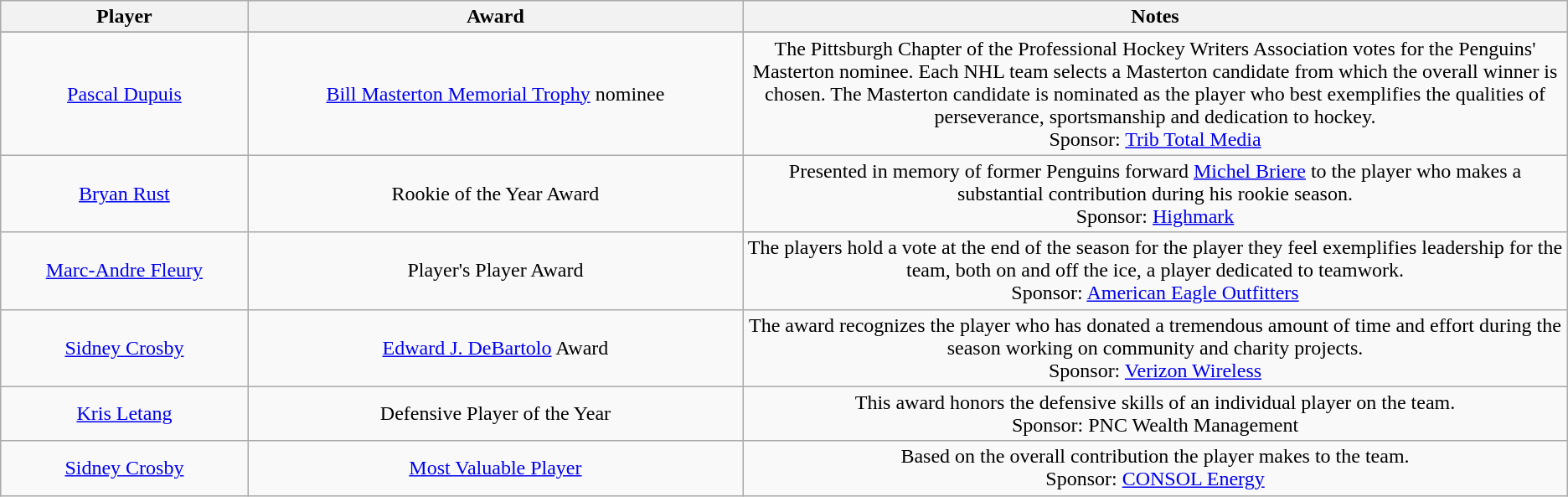<table class="wikitable" border="1">
<tr>
<th width="15%">Player</th>
<th width="30%">Award</th>
<th width="50%">Notes</th>
</tr>
<tr style="text-align:center;">
</tr>
<tr style="text-align:center;">
<td><a href='#'>Pascal Dupuis</a></td>
<td><a href='#'>Bill Masterton Memorial Trophy</a> nominee</td>
<td>The Pittsburgh Chapter of the Professional Hockey Writers Association votes for the Penguins' Masterton nominee. Each NHL team selects a Masterton candidate from which the overall winner is chosen. The Masterton candidate is nominated as the player who best exemplifies the qualities of perseverance, sportsmanship and dedication to hockey. <br>Sponsor: <a href='#'>Trib Total Media</a><br></td>
</tr>
<tr style="text-align:center;">
<td><a href='#'>Bryan Rust</a></td>
<td>Rookie of the Year Award</td>
<td>Presented in memory of former Penguins forward <a href='#'>Michel Briere</a> to the player who makes a substantial contribution during his rookie season. <br>Sponsor: <a href='#'>Highmark</a></td>
</tr>
<tr style="text-align:center;">
<td><a href='#'>Marc-Andre Fleury</a></td>
<td>Player's Player Award</td>
<td>The players hold a vote at the end of the season for the player they feel exemplifies leadership for the team, both on and off the ice, a player dedicated to teamwork. <br>Sponsor: <a href='#'>American Eagle Outfitters</a></td>
</tr>
<tr style="text-align:center;">
<td><a href='#'>Sidney Crosby</a></td>
<td><a href='#'>Edward J. DeBartolo</a> Award</td>
<td>The award recognizes the player who has donated a tremendous amount of time and effort during the season working on community and charity projects. <br> Sponsor: <a href='#'>Verizon Wireless</a></td>
</tr>
<tr style="text-align:center;">
<td><a href='#'>Kris Letang</a></td>
<td>Defensive Player of the Year</td>
<td>This award honors the defensive skills of an individual player on the team. <br> Sponsor: PNC Wealth Management</td>
</tr>
<tr style="text-align:center;">
<td><a href='#'>Sidney Crosby</a></td>
<td><a href='#'>Most Valuable Player</a></td>
<td>Based on the overall contribution the player makes to the team. <br> Sponsor: <a href='#'>CONSOL Energy</a></td>
</tr>
</table>
